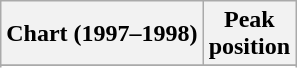<table class="wikitable sortable">
<tr>
<th>Chart (1997–1998)</th>
<th>Peak<br>position</th>
</tr>
<tr>
</tr>
<tr>
</tr>
<tr>
</tr>
</table>
